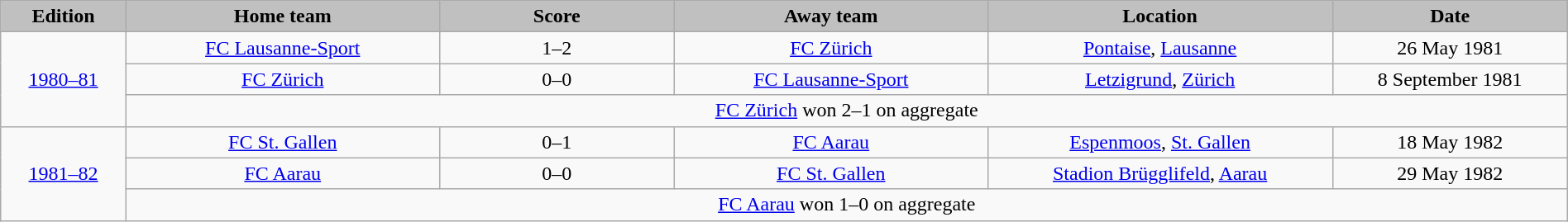<table class="wikitable" width = 100% style="text-align:center;">
<tr bgcolor="#c0c0c0">
<td width="8%" align="center"><strong>Edition</strong></td>
<td width="20%" align="center"><strong>Home team</strong></td>
<td width="15%" align="center"><strong>Score</strong></td>
<td width="20%" align="center"><strong>Away team</strong></td>
<td width="22%" align="center"><strong>Location</strong></td>
<td width="15%" align="center"><strong>Date</strong></td>
</tr>
<tr>
<td rowspan="3"><a href='#'>1980–81</a></td>
<td><a href='#'>FC Lausanne-Sport</a></td>
<td>1–2</td>
<td><a href='#'>FC Zürich</a></td>
<td><a href='#'>Pontaise</a>, <a href='#'>Lausanne</a></td>
<td>26 May 1981</td>
</tr>
<tr>
<td><a href='#'>FC Zürich</a></td>
<td>0–0</td>
<td><a href='#'>FC Lausanne-Sport</a></td>
<td><a href='#'>Letzigrund</a>, <a href='#'>Zürich</a></td>
<td>8 September 1981</td>
</tr>
<tr>
<td colspan="5"><a href='#'>FC Zürich</a> won 2–1 on aggregate</td>
</tr>
<tr>
<td rowspan="3"><a href='#'>1981–82</a></td>
<td><a href='#'>FC St. Gallen</a></td>
<td>0–1</td>
<td><a href='#'>FC Aarau</a></td>
<td><a href='#'>Espenmoos</a>, <a href='#'>St. Gallen</a></td>
<td>18 May 1982</td>
</tr>
<tr>
<td><a href='#'>FC Aarau</a></td>
<td>0–0</td>
<td><a href='#'>FC St. Gallen</a></td>
<td><a href='#'>Stadion Brügglifeld</a>, <a href='#'>Aarau</a></td>
<td>29 May 1982</td>
</tr>
<tr>
<td colspan=5 align=center><a href='#'>FC Aarau</a> won 1–0 on aggregate</td>
</tr>
</table>
